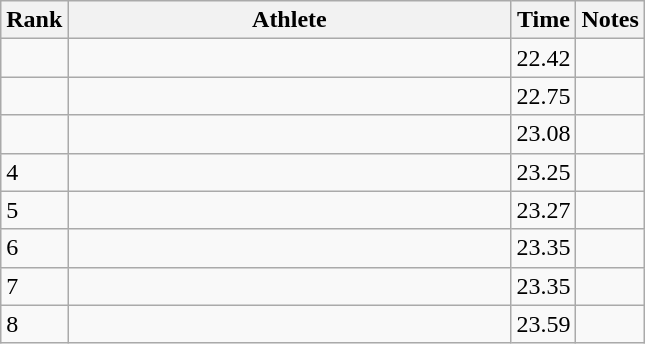<table class="wikitable" "style=text-align:center">
<tr>
<th>Rank</th>
<th Style="width:18em">Athlete</th>
<th>Time</th>
<th>Notes</th>
</tr>
<tr>
<td></td>
<td></td>
<td>22.42</td>
<td></td>
</tr>
<tr>
<td></td>
<td></td>
<td>22.75</td>
<td></td>
</tr>
<tr>
<td></td>
<td></td>
<td>23.08</td>
<td></td>
</tr>
<tr>
<td>4</td>
<td></td>
<td>23.25</td>
<td></td>
</tr>
<tr>
<td>5</td>
<td></td>
<td>23.27</td>
<td></td>
</tr>
<tr>
<td>6</td>
<td></td>
<td>23.35</td>
<td></td>
</tr>
<tr>
<td>7</td>
<td></td>
<td>23.35</td>
<td></td>
</tr>
<tr>
<td>8</td>
<td></td>
<td>23.59</td>
<td></td>
</tr>
</table>
